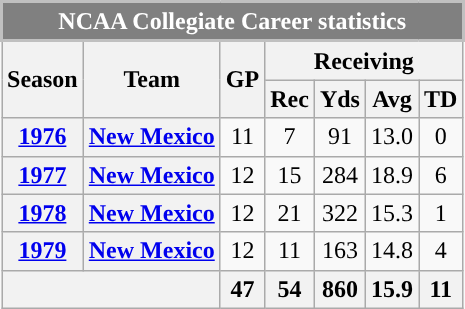<table class="wikitable" style="text-align:center;">
<tr>
<th colspan="7" style="background:gray; border:2px solid silver; color:white;">NCAA Collegiate Career statistics</th>
</tr>
<tr>
<th rowspan="2">Season</th>
<th rowspan="2">Team</th>
<th rowspan="2">GP</th>
<th colspan="4">Receiving</th>
</tr>
<tr>
<th>Rec</th>
<th>Yds</th>
<th>Avg</th>
<th>TD</th>
</tr>
<tr>
<th><a href='#'>1976</a></th>
<th><a href='#'>New Mexico</a></th>
<td>11</td>
<td>7</td>
<td>91</td>
<td>13.0</td>
<td>0</td>
</tr>
<tr>
<th><a href='#'>1977</a></th>
<th><a href='#'>New Mexico</a></th>
<td>12</td>
<td>15</td>
<td>284</td>
<td>18.9</td>
<td>6</td>
</tr>
<tr>
<th><a href='#'>1978</a></th>
<th><a href='#'>New Mexico</a></th>
<td>12</td>
<td>21</td>
<td>322</td>
<td>15.3</td>
<td>1</td>
</tr>
<tr>
<th><a href='#'>1979</a></th>
<th><a href='#'>New Mexico</a></th>
<td>12</td>
<td>11</td>
<td>163</td>
<td>14.8</td>
<td>4</td>
</tr>
<tr>
<th colspan="2"></th>
<th>47</th>
<th>54</th>
<th>860</th>
<th>15.9</th>
<th>11</th>
</tr>
</table>
